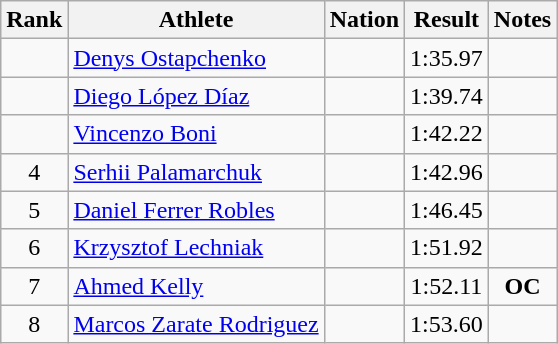<table class="wikitable sortable" style="text-align:center">
<tr>
<th>Rank</th>
<th>Athlete</th>
<th>Nation</th>
<th>Result</th>
<th>Notes</th>
</tr>
<tr>
<td></td>
<td align="left"><a href='#'>Denys Ostapchenko</a></td>
<td align="left"></td>
<td>1:35.97</td>
<td></td>
</tr>
<tr>
<td></td>
<td align="left"><a href='#'>Diego López Díaz</a></td>
<td align="left"></td>
<td>1:39.74</td>
<td></td>
</tr>
<tr>
<td></td>
<td align="left"><a href='#'>Vincenzo Boni</a></td>
<td align="left"></td>
<td>1:42.22</td>
<td></td>
</tr>
<tr>
<td>4</td>
<td align="left"><a href='#'>Serhii Palamarchuk</a></td>
<td align="left"></td>
<td>1:42.96</td>
<td></td>
</tr>
<tr>
<td>5</td>
<td align="left"><a href='#'>Daniel Ferrer Robles</a></td>
<td align="left"></td>
<td>1:46.45</td>
<td></td>
</tr>
<tr>
<td>6</td>
<td align="left"><a href='#'>Krzysztof Lechniak</a></td>
<td align="left"></td>
<td>1:51.92</td>
<td></td>
</tr>
<tr>
<td>7</td>
<td align="left"><a href='#'>Ahmed Kelly</a></td>
<td align="left"></td>
<td>1:52.11</td>
<td><strong>OC</strong></td>
</tr>
<tr>
<td>8</td>
<td align="left"><a href='#'>Marcos Zarate Rodriguez</a></td>
<td align="left"></td>
<td>1:53.60</td>
<td></td>
</tr>
</table>
